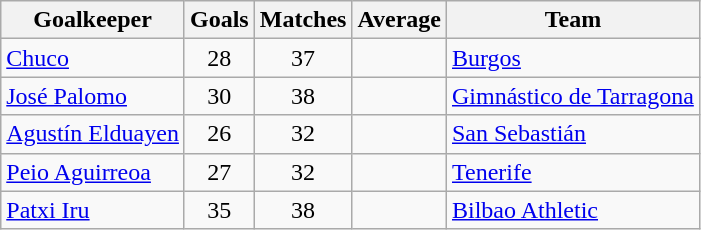<table class="wikitable sortable">
<tr>
<th>Goalkeeper</th>
<th>Goals</th>
<th>Matches</th>
<th>Average</th>
<th>Team</th>
</tr>
<tr>
<td> <a href='#'>Chuco</a></td>
<td style="text-align:center;">28</td>
<td style="text-align:center;">37</td>
<td style="text-align:center;"></td>
<td><a href='#'>Burgos</a></td>
</tr>
<tr>
<td> <a href='#'>José Palomo</a></td>
<td style="text-align:center;">30</td>
<td style="text-align:center;">38</td>
<td style="text-align:center;"></td>
<td><a href='#'>Gimnástico de Tarragona</a></td>
</tr>
<tr>
<td> <a href='#'>Agustín Elduayen</a></td>
<td style="text-align:center;">26</td>
<td style="text-align:center;">32</td>
<td style="text-align:center;"></td>
<td><a href='#'>San Sebastián</a></td>
</tr>
<tr>
<td> <a href='#'>Peio Aguirreoa</a></td>
<td style="text-align:center;">27</td>
<td style="text-align:center;">32</td>
<td style="text-align:center;"></td>
<td><a href='#'>Tenerife</a></td>
</tr>
<tr>
<td> <a href='#'>Patxi Iru</a></td>
<td style="text-align:center;">35</td>
<td style="text-align:center;">38</td>
<td style="text-align:center;"></td>
<td><a href='#'>Bilbao Athletic</a></td>
</tr>
</table>
